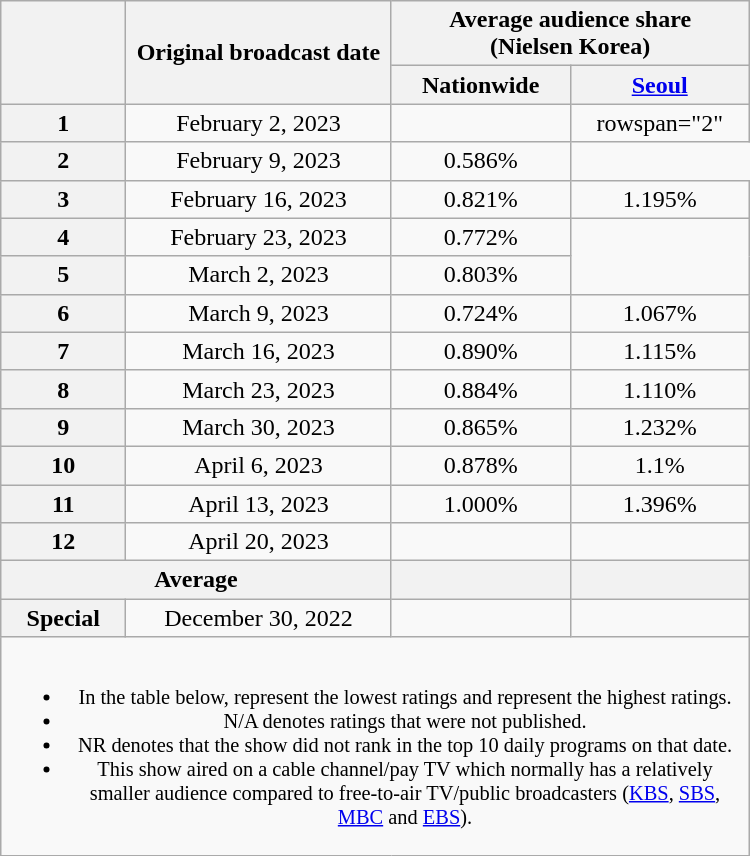<table class="wikitable" style="text-align:center;max-width:500px; margin-left: auto; margin-right: auto; border: none">
<tr>
<th scope="col" rowspan="2"></th>
<th scope="col" rowspan="2">Original broadcast date</th>
<th scope="col" colspan="2">Average audience share<br>(Nielsen Korea)</th>
</tr>
<tr>
<th scope="col" style="width:7em">Nationwide</th>
<th scope="col" style="width:7em"><a href='#'>Seoul</a></th>
</tr>
<tr>
<th scope="row">1</th>
<td>February 2, 2023</td>
<td><strong></strong> </td>
<td>rowspan="2" </td>
</tr>
<tr>
<th scope="row">2</th>
<td>February 9, 2023</td>
<td>0.586% </td>
</tr>
<tr>
<th scope="row">3</th>
<td>February 16, 2023</td>
<td>0.821% </td>
<td>1.195% </td>
</tr>
<tr>
<th scope="row">4</th>
<td>February 23, 2023</td>
<td>0.772% </td>
<td rowspan="2"><strong></strong> </td>
</tr>
<tr>
<th scope="row">5</th>
<td>March 2, 2023</td>
<td>0.803% </td>
</tr>
<tr>
<th scope="row">6</th>
<td>March 9, 2023</td>
<td>0.724% </td>
<td>1.067% </td>
</tr>
<tr>
<th scope="row">7</th>
<td>March 16, 2023</td>
<td>0.890% </td>
<td>1.115% </td>
</tr>
<tr>
<th scope="row">8</th>
<td>March 23, 2023</td>
<td>0.884% </td>
<td>1.110% </td>
</tr>
<tr>
<th scope="row">9</th>
<td>March 30, 2023</td>
<td>0.865% </td>
<td>1.232% </td>
</tr>
<tr>
<th scope="row">10</th>
<td>April 6, 2023</td>
<td>0.878% </td>
<td>1.1% </td>
</tr>
<tr>
<th scope="row">11</th>
<td>April 13, 2023</td>
<td>1.000% </td>
<td>1.396% </td>
</tr>
<tr>
<th scope="row">12</th>
<td>April 20, 2023</td>
<td><strong></strong> </td>
<td><strong></strong> </td>
</tr>
<tr>
<th scope="col" colspan="2">Average</th>
<th></th>
<th></th>
</tr>
<tr>
<th scope="row">Special</th>
<td>December 30, 2022</td>
<td></td>
<td></td>
</tr>
<tr>
<td colspan="4" style="font-size:85%"><br><ul><li>In the table below,  represent the lowest ratings and  represent the highest ratings.</li><li>N/A denotes ratings that were not published.</li><li>NR denotes that the show did not rank in the top 10 daily programs on that date.</li><li>This show aired on a cable channel/pay TV which normally has a relatively smaller audience compared to free-to-air TV/public broadcasters (<a href='#'>KBS</a>, <a href='#'>SBS</a>, <a href='#'>MBC</a> and <a href='#'>EBS</a>).</li></ul></td>
</tr>
</table>
